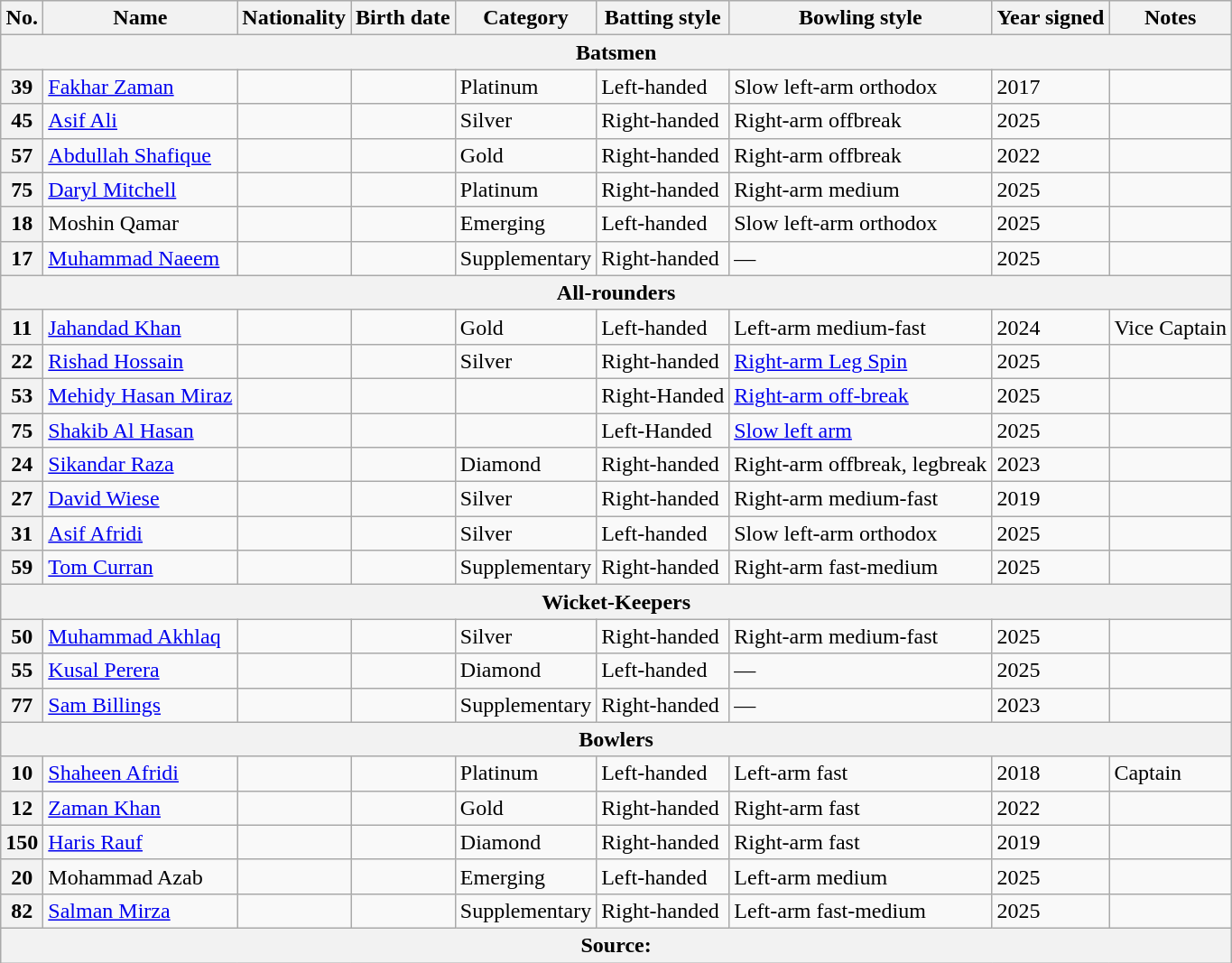<table class="wikitable">
<tr>
<th>No.</th>
<th>Name</th>
<th>Nationality</th>
<th>Birth date</th>
<th>Category</th>
<th>Batting style</th>
<th>Bowling style</th>
<th>Year signed</th>
<th>Notes</th>
</tr>
<tr>
<th colspan="10">Batsmen</th>
</tr>
<tr>
<th>39</th>
<td><a href='#'>Fakhar Zaman</a></td>
<td></td>
<td></td>
<td>Platinum</td>
<td>Left-handed</td>
<td>Slow left-arm orthodox</td>
<td>2017</td>
<td></td>
</tr>
<tr>
<th>45</th>
<td><a href='#'>Asif Ali</a></td>
<td></td>
<td></td>
<td>Silver</td>
<td>Right-handed</td>
<td>Right-arm offbreak</td>
<td>2025</td>
<td></td>
</tr>
<tr>
<th>57</th>
<td><a href='#'>Abdullah Shafique</a></td>
<td></td>
<td></td>
<td>Gold</td>
<td>Right-handed</td>
<td>Right-arm offbreak</td>
<td>2022</td>
<td></td>
</tr>
<tr>
<th>75</th>
<td><a href='#'>Daryl Mitchell</a></td>
<td></td>
<td></td>
<td>Platinum</td>
<td>Right-handed</td>
<td>Right-arm medium</td>
<td>2025</td>
<td></td>
</tr>
<tr>
<th>18</th>
<td>Moshin Qamar</td>
<td></td>
<td></td>
<td>Emerging</td>
<td>Left-handed</td>
<td>Slow left-arm orthodox</td>
<td>2025</td>
<td></td>
</tr>
<tr>
<th>17</th>
<td><a href='#'>Muhammad Naeem</a></td>
<td></td>
<td></td>
<td>Supplementary</td>
<td>Right-handed</td>
<td>—</td>
<td>2025</td>
<td></td>
</tr>
<tr>
<th colspan="10">All-rounders</th>
</tr>
<tr>
<th>11</th>
<td><a href='#'>Jahandad Khan</a></td>
<td></td>
<td></td>
<td>Gold</td>
<td>Left-handed</td>
<td>Left-arm medium-fast</td>
<td>2024</td>
<td>Vice Captain</td>
</tr>
<tr>
<th>22</th>
<td><a href='#'>Rishad Hossain</a></td>
<td></td>
<td></td>
<td>Silver</td>
<td>Right-handed</td>
<td><a href='#'>Right-arm Leg Spin</a></td>
<td>2025</td>
<td></td>
</tr>
<tr>
<th>53</th>
<td><a href='#'>Mehidy Hasan Miraz</a></td>
<td></td>
<td></td>
<td></td>
<td>Right-Handed</td>
<td><a href='#'>Right-arm off-break</a></td>
<td>2025</td>
<td></td>
</tr>
<tr>
<th>75</th>
<td><a href='#'>Shakib Al Hasan</a></td>
<td></td>
<td></td>
<td></td>
<td>Left-Handed</td>
<td><a href='#'>Slow left arm</a></td>
<td>2025</td>
<td></td>
</tr>
<tr>
<th>24</th>
<td><a href='#'>Sikandar Raza</a></td>
<td></td>
<td></td>
<td>Diamond</td>
<td>Right-handed</td>
<td>Right-arm offbreak, legbreak</td>
<td>2023</td>
<td></td>
</tr>
<tr>
<th>27</th>
<td><a href='#'>David Wiese</a></td>
<td></td>
<td></td>
<td>Silver</td>
<td>Right-handed</td>
<td>Right-arm medium-fast</td>
<td>2019</td>
<td></td>
</tr>
<tr>
<th>31</th>
<td><a href='#'>Asif Afridi</a></td>
<td></td>
<td></td>
<td>Silver</td>
<td>Left-handed</td>
<td>Slow left-arm orthodox</td>
<td>2025</td>
<td></td>
</tr>
<tr>
<th>59</th>
<td><a href='#'>Tom Curran</a></td>
<td></td>
<td></td>
<td>Supplementary</td>
<td>Right-handed</td>
<td>Right-arm fast-medium</td>
<td>2025</td>
<td></td>
</tr>
<tr>
<th colspan="10">Wicket-Keepers</th>
</tr>
<tr>
<th>50</th>
<td><a href='#'>Muhammad Akhlaq</a></td>
<td></td>
<td></td>
<td>Silver</td>
<td>Right-handed</td>
<td>Right-arm medium-fast</td>
<td>2025</td>
<td></td>
</tr>
<tr>
<th>55</th>
<td><a href='#'>Kusal Perera</a></td>
<td></td>
<td></td>
<td>Diamond</td>
<td>Left-handed</td>
<td>—</td>
<td>2025</td>
<td></td>
</tr>
<tr>
<th>77</th>
<td><a href='#'>Sam Billings</a></td>
<td></td>
<td></td>
<td>Supplementary</td>
<td>Right-handed</td>
<td>—</td>
<td>2023</td>
<td></td>
</tr>
<tr>
<th colspan="10">Bowlers</th>
</tr>
<tr>
<th>10</th>
<td><a href='#'>Shaheen Afridi</a></td>
<td></td>
<td></td>
<td>Platinum</td>
<td>Left-handed</td>
<td>Left-arm fast</td>
<td>2018</td>
<td>Captain</td>
</tr>
<tr>
<th>12</th>
<td><a href='#'>Zaman Khan</a></td>
<td></td>
<td></td>
<td>Gold</td>
<td>Right-handed</td>
<td>Right-arm fast</td>
<td>2022</td>
<td></td>
</tr>
<tr>
<th>150</th>
<td><a href='#'>Haris Rauf</a></td>
<td></td>
<td></td>
<td>Diamond</td>
<td>Right-handed</td>
<td>Right-arm fast</td>
<td>2019</td>
<td></td>
</tr>
<tr>
<th>20</th>
<td>Mohammad Azab</td>
<td></td>
<td></td>
<td>Emerging</td>
<td>Left-handed</td>
<td>Left-arm medium</td>
<td>2025</td>
<td></td>
</tr>
<tr>
<th>82</th>
<td><a href='#'>Salman Mirza</a></td>
<td></td>
<td></td>
<td>Supplementary</td>
<td>Right-handed</td>
<td>Left-arm fast-medium</td>
<td>2025</td>
<td></td>
</tr>
<tr>
<th colspan=9>Source: </th>
</tr>
</table>
